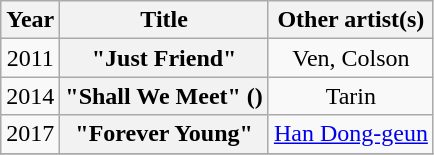<table class="wikitable plainrowheaders" style="text-align:center;">
<tr>
<th scope="col">Year</th>
<th scope="col">Title</th>
<th scope="col">Other artist(s)</th>
</tr>
<tr>
<td>2011</td>
<th scope="row">"Just Friend"</th>
<td>Ven, Colson</td>
</tr>
<tr>
<td>2014</td>
<th scope="row">"Shall We Meet" ()</th>
<td>Tarin</td>
</tr>
<tr>
<td>2017</td>
<th scope="row">"Forever Young"</th>
<td><a href='#'>Han Dong-geun</a></td>
</tr>
<tr>
</tr>
</table>
